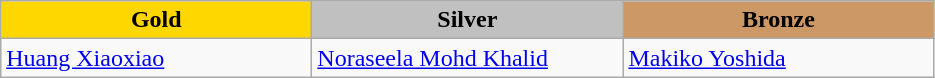<table class="wikitable" style="text-align:left">
<tr align="center">
<td width=200 bgcolor=gold><strong>Gold</strong></td>
<td width=200 bgcolor=silver><strong>Silver</strong></td>
<td width=200 bgcolor=CC9966><strong>Bronze</strong></td>
</tr>
<tr>
<td><a href='#'>Huang Xiaoxiao</a><br><em></em></td>
<td><a href='#'>Noraseela Mohd Khalid</a><br><em></em></td>
<td><a href='#'>Makiko Yoshida</a><br><em></em></td>
</tr>
</table>
